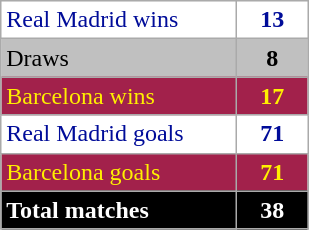<table class="wikitable">
<tr style="color:#000c99; background:#fff;">
<td style="width:150px;">Real Madrid wins</td>
<td style="color:#000c99; background:#fff; text-align:center; width:40px;"><strong>13</strong></td>
</tr>
<tr style="color:#000; background:silver;">
<td>Draws</td>
<td style="color:#000; background:silver; text-align:center;"><strong>8</strong></td>
</tr>
<tr style="color:#fff000;">
<td style="background:#A2214B">Barcelona wins</td>
<td style="color:#fff000; background:#A2214B; text-align: center;"><strong>17</strong></td>
</tr>
<tr style="color:#000c99; background:#fff;">
<td style="width:150px;">Real Madrid goals</td>
<td style="color:#000c99; background:#fff; text-align:center;"><strong>71</strong></td>
</tr>
<tr style="color:#fff000;">
<td style="background:#A2214B">Barcelona goals</td>
<td style="color:#fff000; background:#A2214B; text-align: center;"><strong>71</strong></td>
</tr>
<tr style="color:#fff; background:#000;">
<td><strong>Total matches</strong></td>
<td style="color:#fff; background:#000; text-align:center;"><strong>38</strong></td>
</tr>
</table>
